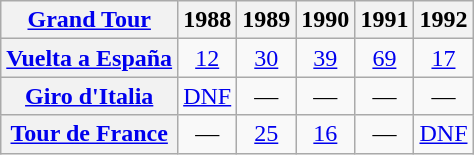<table class="wikitable plainrowheaders">
<tr>
<th scope="col"><a href='#'>Grand Tour</a></th>
<th scope="col">1988</th>
<th scope="col">1989</th>
<th scope="col">1990</th>
<th scope="col">1991</th>
<th scope="col">1992</th>
</tr>
<tr style="text-align:center;">
<th scope="row"> <a href='#'>Vuelta a España</a></th>
<td><a href='#'>12</a></td>
<td><a href='#'>30</a></td>
<td><a href='#'>39</a></td>
<td><a href='#'>69</a></td>
<td><a href='#'>17</a></td>
</tr>
<tr style="text-align:center;">
<th scope="row"> <a href='#'>Giro d'Italia</a></th>
<td><a href='#'>DNF</a></td>
<td>—</td>
<td>—</td>
<td>—</td>
<td>—</td>
</tr>
<tr style="text-align:center;">
<th scope="row"> <a href='#'>Tour de France</a></th>
<td>—</td>
<td><a href='#'>25</a></td>
<td><a href='#'>16</a></td>
<td>—</td>
<td><a href='#'>DNF</a></td>
</tr>
</table>
